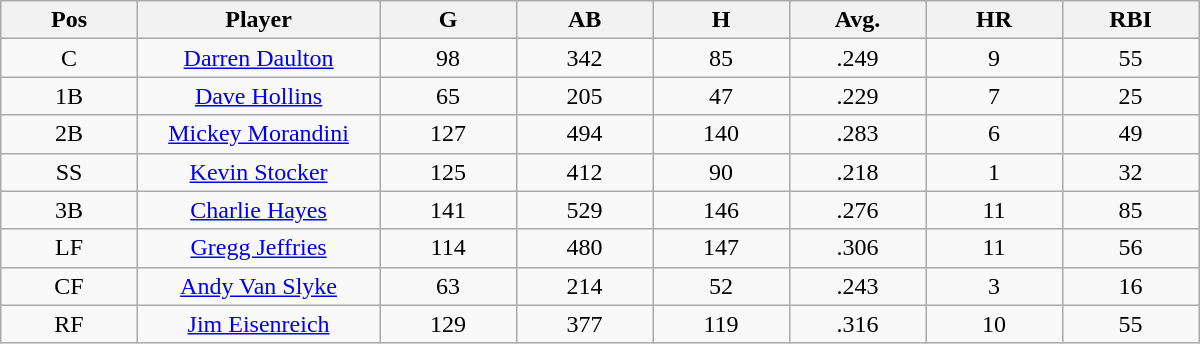<table class="wikitable sortable">
<tr>
<th bgcolor="#DDDDFF" width="9%">Pos</th>
<th bgcolor="#DDDDFF" width="16%">Player</th>
<th bgcolor="#DDDDFF" width="9%">G</th>
<th bgcolor="#DDDDFF" width="9%">AB</th>
<th bgcolor="#DDDDFF" width="9%">H</th>
<th bgcolor="#DDDDFF" width="9%">Avg.</th>
<th bgcolor="#DDDDFF" width="9%">HR</th>
<th bgcolor="#DDDDFF" width="9%">RBI</th>
</tr>
<tr align=center>
<td>C</td>
<td><a href='#'>Darren Daulton</a></td>
<td>98</td>
<td>342</td>
<td>85</td>
<td>.249</td>
<td>9</td>
<td>55</td>
</tr>
<tr align=center>
<td>1B</td>
<td><a href='#'>Dave Hollins</a></td>
<td>65</td>
<td>205</td>
<td>47</td>
<td>.229</td>
<td>7</td>
<td>25</td>
</tr>
<tr align=center>
<td>2B</td>
<td><a href='#'>Mickey Morandini</a></td>
<td>127</td>
<td>494</td>
<td>140</td>
<td>.283</td>
<td>6</td>
<td>49</td>
</tr>
<tr align=center>
<td>SS</td>
<td><a href='#'>Kevin Stocker</a></td>
<td>125</td>
<td>412</td>
<td>90</td>
<td>.218</td>
<td>1</td>
<td>32</td>
</tr>
<tr align=center>
<td>3B</td>
<td><a href='#'>Charlie Hayes</a></td>
<td>141</td>
<td>529</td>
<td>146</td>
<td>.276</td>
<td>11</td>
<td>85</td>
</tr>
<tr align=center>
<td>LF</td>
<td><a href='#'>Gregg Jeffries</a></td>
<td>114</td>
<td>480</td>
<td>147</td>
<td>.306</td>
<td>11</td>
<td>56</td>
</tr>
<tr align=center>
<td>CF</td>
<td><a href='#'>Andy Van Slyke</a></td>
<td>63</td>
<td>214</td>
<td>52</td>
<td>.243</td>
<td>3</td>
<td>16</td>
</tr>
<tr align=center>
<td>RF</td>
<td><a href='#'>Jim Eisenreich</a></td>
<td>129</td>
<td>377</td>
<td>119</td>
<td>.316</td>
<td>10</td>
<td>55</td>
</tr>
</table>
